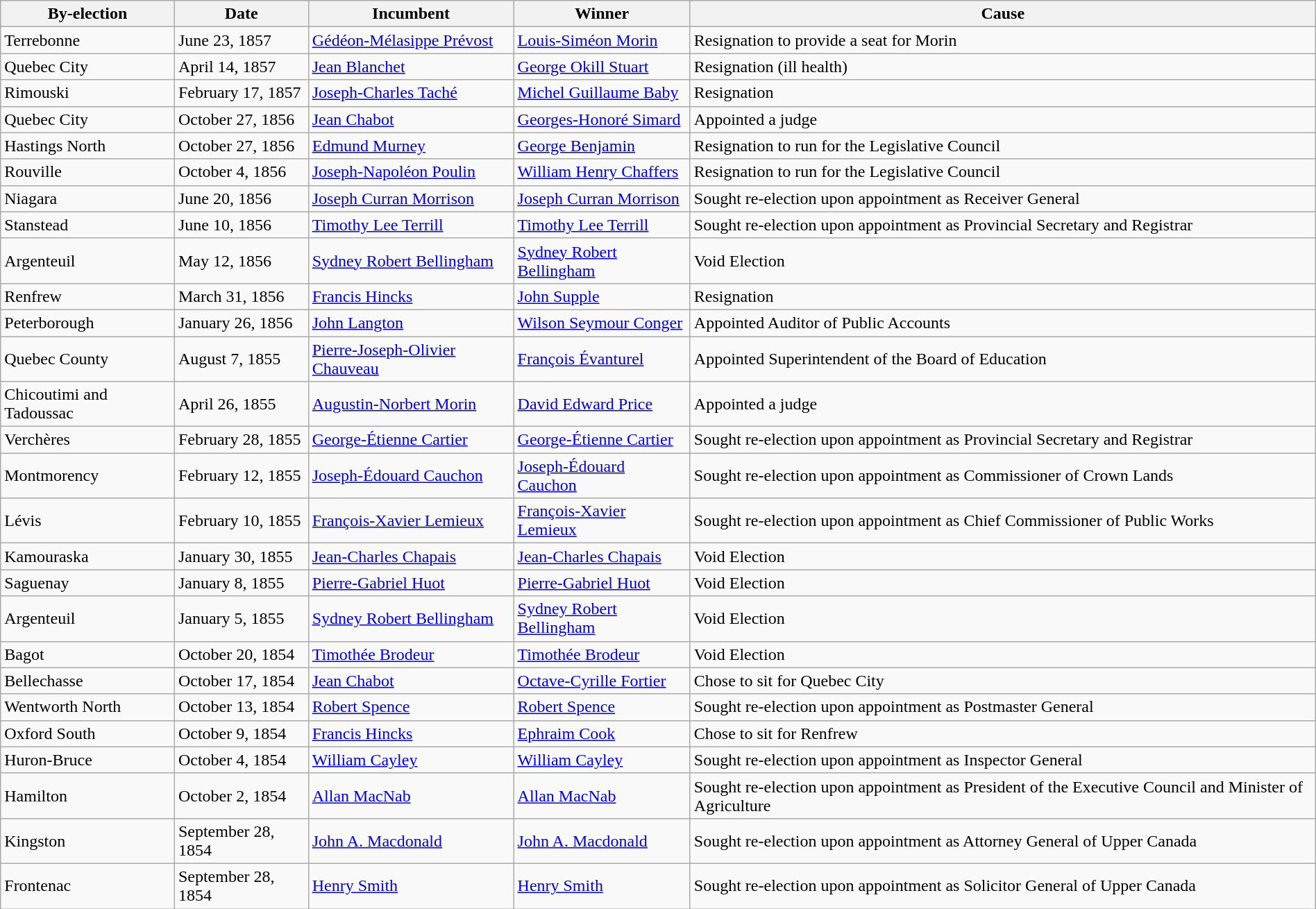<table class=wikitable style="width:100%">
<tr>
<th>By-election</th>
<th>Date</th>
<th>Incumbent</th>
<th>Winner</th>
<th>Cause</th>
</tr>
<tr>
<td>Terrebonne</td>
<td>June 23, 1857</td>
<td><a href='#'>Gédéon-Mélasippe Prévost</a></td>
<td><a href='#'>Louis-Siméon Morin</a></td>
<td>Resignation to provide a seat for Morin</td>
</tr>
<tr>
<td>Quebec City</td>
<td>April 14, 1857</td>
<td><a href='#'>Jean Blanchet</a></td>
<td><a href='#'>George Okill Stuart</a></td>
<td>Resignation (ill health)</td>
</tr>
<tr>
<td>Rimouski</td>
<td>February 17, 1857</td>
<td><a href='#'>Joseph-Charles Taché</a></td>
<td><a href='#'>Michel Guillaume Baby</a></td>
<td>Resignation</td>
</tr>
<tr>
<td>Quebec City</td>
<td>October 27, 1856</td>
<td><a href='#'>Jean Chabot</a></td>
<td><a href='#'>Georges-Honoré Simard</a></td>
<td>Appointed a judge</td>
</tr>
<tr>
<td>Hastings North</td>
<td>October 27, 1856</td>
<td><a href='#'>Edmund Murney</a></td>
<td><a href='#'>George Benjamin</a></td>
<td>Resignation to run for the Legislative Council</td>
</tr>
<tr>
<td>Rouville</td>
<td>October 4, 1856</td>
<td><a href='#'>Joseph-Napoléon Poulin</a></td>
<td><a href='#'>William Henry Chaffers</a></td>
<td>Resignation to run for the Legislative Council</td>
</tr>
<tr>
<td>Niagara</td>
<td>June 20, 1856</td>
<td><a href='#'>Joseph Curran Morrison</a></td>
<td><a href='#'>Joseph Curran Morrison</a></td>
<td>Sought re-election upon appointment as Receiver General</td>
</tr>
<tr>
<td>Stanstead</td>
<td>June 10, 1856</td>
<td><a href='#'>Timothy Lee Terrill</a></td>
<td><a href='#'>Timothy Lee Terrill</a></td>
<td>Sought re-election upon appointment as Provincial Secretary and Registrar</td>
</tr>
<tr>
<td>Argenteuil</td>
<td>May 12, 1856</td>
<td><a href='#'>Sydney Robert Bellingham</a></td>
<td><a href='#'>Sydney Robert Bellingham</a></td>
<td>Void Election</td>
</tr>
<tr>
<td>Renfrew</td>
<td>March 31, 1856</td>
<td><a href='#'>Francis Hincks</a></td>
<td><a href='#'>John Supple</a></td>
<td>Resignation</td>
</tr>
<tr>
<td>Peterborough</td>
<td>January 26, 1856</td>
<td><a href='#'>John Langton</a></td>
<td><a href='#'>Wilson Seymour Conger</a></td>
<td>Appointed Auditor of Public Accounts</td>
</tr>
<tr>
<td>Quebec County</td>
<td>August 7, 1855</td>
<td><a href='#'>Pierre-Joseph-Olivier Chauveau</a></td>
<td><a href='#'>François Évanturel</a></td>
<td>Appointed Superintendent of the Board of Education</td>
</tr>
<tr>
<td>Chicoutimi and Tadoussac</td>
<td>April 26, 1855</td>
<td><a href='#'>Augustin-Norbert Morin</a></td>
<td><a href='#'>David Edward Price</a></td>
<td>Appointed a judge</td>
</tr>
<tr>
<td>Verchères</td>
<td>February 28, 1855</td>
<td><a href='#'>George-Étienne Cartier</a></td>
<td><a href='#'>George-Étienne Cartier</a></td>
<td>Sought re-election upon appointment as Provincial Secretary and Registrar</td>
</tr>
<tr>
<td>Montmorency</td>
<td>February 12, 1855</td>
<td><a href='#'>Joseph-Édouard Cauchon</a></td>
<td><a href='#'>Joseph-Édouard Cauchon</a></td>
<td>Sought re-election upon appointment as Commissioner of Crown Lands</td>
</tr>
<tr>
<td>Lévis</td>
<td>February 10, 1855</td>
<td><a href='#'>François-Xavier Lemieux</a></td>
<td><a href='#'>François-Xavier Lemieux</a></td>
<td>Sought re-election upon appointment as Chief Commissioner of Public Works</td>
</tr>
<tr>
<td>Kamouraska</td>
<td>January 30, 1855</td>
<td><a href='#'>Jean-Charles Chapais</a></td>
<td><a href='#'>Jean-Charles Chapais</a></td>
<td>Void Election</td>
</tr>
<tr>
<td>Saguenay</td>
<td>January 8, 1855</td>
<td><a href='#'>Pierre-Gabriel Huot</a></td>
<td><a href='#'>Pierre-Gabriel Huot</a></td>
<td>Void Election</td>
</tr>
<tr>
<td>Argenteuil</td>
<td>January 5, 1855</td>
<td><a href='#'>Sydney Robert Bellingham</a></td>
<td><a href='#'>Sydney Robert Bellingham</a></td>
<td>Void Election</td>
</tr>
<tr>
<td>Bagot</td>
<td>October 20, 1854</td>
<td><a href='#'>Timothée Brodeur</a></td>
<td><a href='#'>Timothée Brodeur</a></td>
<td>Void Election</td>
</tr>
<tr>
<td>Bellechasse</td>
<td>October 17, 1854</td>
<td><a href='#'>Jean Chabot</a></td>
<td><a href='#'>Octave-Cyrille Fortier</a></td>
<td>Chose to sit for Quebec City</td>
</tr>
<tr>
<td>Wentworth North</td>
<td>October 13, 1854</td>
<td><a href='#'>Robert Spence</a></td>
<td><a href='#'>Robert Spence</a></td>
<td>Sought re-election upon appointment as Postmaster General</td>
</tr>
<tr>
<td>Oxford South</td>
<td>October 9, 1854</td>
<td><a href='#'>Francis Hincks</a></td>
<td><a href='#'>Ephraim Cook</a></td>
<td>Chose to sit for Renfrew</td>
</tr>
<tr>
<td>Huron-Bruce</td>
<td>October 4, 1854</td>
<td><a href='#'>William Cayley</a></td>
<td><a href='#'>William Cayley</a></td>
<td>Sought re-election upon appointment as Inspector General</td>
</tr>
<tr>
<td>Hamilton</td>
<td>October 2, 1854</td>
<td><a href='#'>Allan MacNab</a></td>
<td><a href='#'>Allan MacNab</a></td>
<td>Sought re-election upon appointment as President of the Executive Council and Minister of Agriculture</td>
</tr>
<tr>
<td>Kingston</td>
<td>September 28, 1854</td>
<td><a href='#'>John A. Macdonald</a></td>
<td><a href='#'>John A. Macdonald</a></td>
<td>Sought re-election upon appointment as Attorney General of Upper Canada</td>
</tr>
<tr>
<td>Frontenac</td>
<td>September 28, 1854</td>
<td><a href='#'>Henry Smith</a></td>
<td><a href='#'>Henry Smith</a></td>
<td>Sought re-election upon appointment as Solicitor General of Upper Canada</td>
</tr>
</table>
